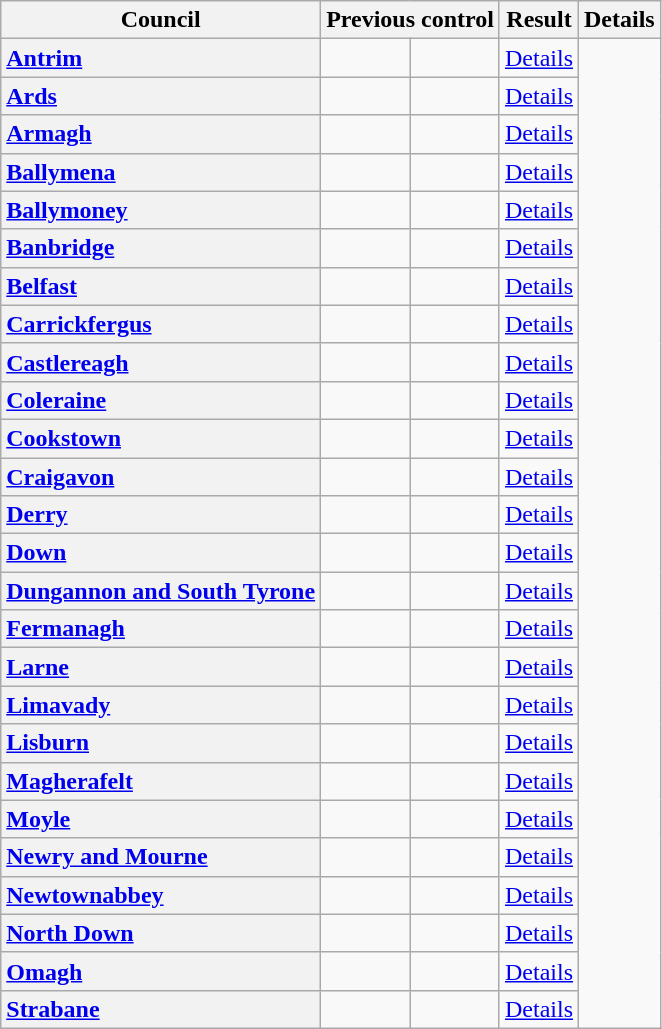<table class="wikitable sortable" border="1">
<tr>
<th scope="col">Council</th>
<th colspan=2>Previous control</th>
<th colspan=2>Result</th>
<th class="unsortable" scope="col">Details</th>
</tr>
<tr>
<th scope="row" style="text-align: left;"><a href='#'>Antrim</a></th>
<td></td>
<td></td>
<td><a href='#'>Details</a></td>
</tr>
<tr>
<th scope="row" style="text-align: left;"><a href='#'>Ards</a></th>
<td></td>
<td></td>
<td><a href='#'>Details</a></td>
</tr>
<tr>
<th scope="row" style="text-align: left;"><a href='#'>Armagh</a></th>
<td></td>
<td></td>
<td><a href='#'>Details</a></td>
</tr>
<tr>
<th scope="row" style="text-align: left;"><a href='#'>Ballymena</a></th>
<td></td>
<td></td>
<td><a href='#'>Details</a></td>
</tr>
<tr>
<th scope="row" style="text-align: left;"><a href='#'>Ballymoney</a></th>
<td></td>
<td></td>
<td><a href='#'>Details</a></td>
</tr>
<tr>
<th scope="row" style="text-align: left;"><a href='#'>Banbridge</a></th>
<td></td>
<td></td>
<td><a href='#'>Details</a></td>
</tr>
<tr>
<th scope="row" style="text-align: left;"><a href='#'>Belfast</a></th>
<td></td>
<td></td>
<td><a href='#'>Details</a></td>
</tr>
<tr>
<th scope="row" style="text-align: left;"><a href='#'>Carrickfergus</a></th>
<td></td>
<td></td>
<td><a href='#'>Details</a></td>
</tr>
<tr>
<th scope="row" style="text-align: left;"><a href='#'>Castlereagh</a></th>
<td></td>
<td></td>
<td><a href='#'>Details</a></td>
</tr>
<tr>
<th scope="row" style="text-align: left;"><a href='#'>Coleraine</a></th>
<td></td>
<td></td>
<td><a href='#'>Details</a></td>
</tr>
<tr>
<th scope="row" style="text-align: left;"><a href='#'>Cookstown</a></th>
<td></td>
<td></td>
<td><a href='#'>Details</a></td>
</tr>
<tr>
<th scope="row" style="text-align: left;"><a href='#'>Craigavon</a></th>
<td></td>
<td></td>
<td><a href='#'>Details</a></td>
</tr>
<tr>
<th scope="row" style="text-align: left;"><a href='#'>Derry</a></th>
<td></td>
<td></td>
<td><a href='#'>Details</a></td>
</tr>
<tr>
<th scope="row" style="text-align: left;"><a href='#'>Down</a></th>
<td></td>
<td></td>
<td><a href='#'>Details</a></td>
</tr>
<tr>
<th scope="row" style="text-align: left;"><a href='#'>Dungannon and South Tyrone</a></th>
<td></td>
<td></td>
<td><a href='#'>Details</a></td>
</tr>
<tr>
<th scope="row" style="text-align: left;"><a href='#'>Fermanagh</a></th>
<td></td>
<td></td>
<td><a href='#'>Details</a></td>
</tr>
<tr>
<th scope="row" style="text-align: left;"><a href='#'>Larne</a></th>
<td></td>
<td></td>
<td><a href='#'>Details</a></td>
</tr>
<tr>
<th scope="row" style="text-align: left;"><a href='#'>Limavady</a></th>
<td></td>
<td></td>
<td><a href='#'>Details</a></td>
</tr>
<tr>
<th scope="row" style="text-align: left;"><a href='#'>Lisburn</a></th>
<td></td>
<td></td>
<td><a href='#'>Details</a></td>
</tr>
<tr>
<th scope="row" style="text-align: left;"><a href='#'>Magherafelt</a></th>
<td></td>
<td></td>
<td><a href='#'>Details</a></td>
</tr>
<tr>
<th scope="row" style="text-align: left;"><a href='#'>Moyle</a></th>
<td></td>
<td></td>
<td><a href='#'>Details</a></td>
</tr>
<tr>
<th scope="row" style="text-align: left;"><a href='#'>Newry and Mourne</a></th>
<td></td>
<td></td>
<td><a href='#'>Details</a></td>
</tr>
<tr>
<th scope="row" style="text-align: left;"><a href='#'>Newtownabbey</a></th>
<td></td>
<td></td>
<td><a href='#'>Details</a></td>
</tr>
<tr>
<th scope="row" style="text-align: left;"><a href='#'>North Down</a></th>
<td></td>
<td></td>
<td><a href='#'>Details</a></td>
</tr>
<tr>
<th scope="row" style="text-align: left;"><a href='#'>Omagh</a></th>
<td></td>
<td></td>
<td><a href='#'>Details</a></td>
</tr>
<tr>
<th scope="row" style="text-align: left;"><a href='#'>Strabane</a></th>
<td></td>
<td></td>
<td><a href='#'>Details</a></td>
</tr>
</table>
